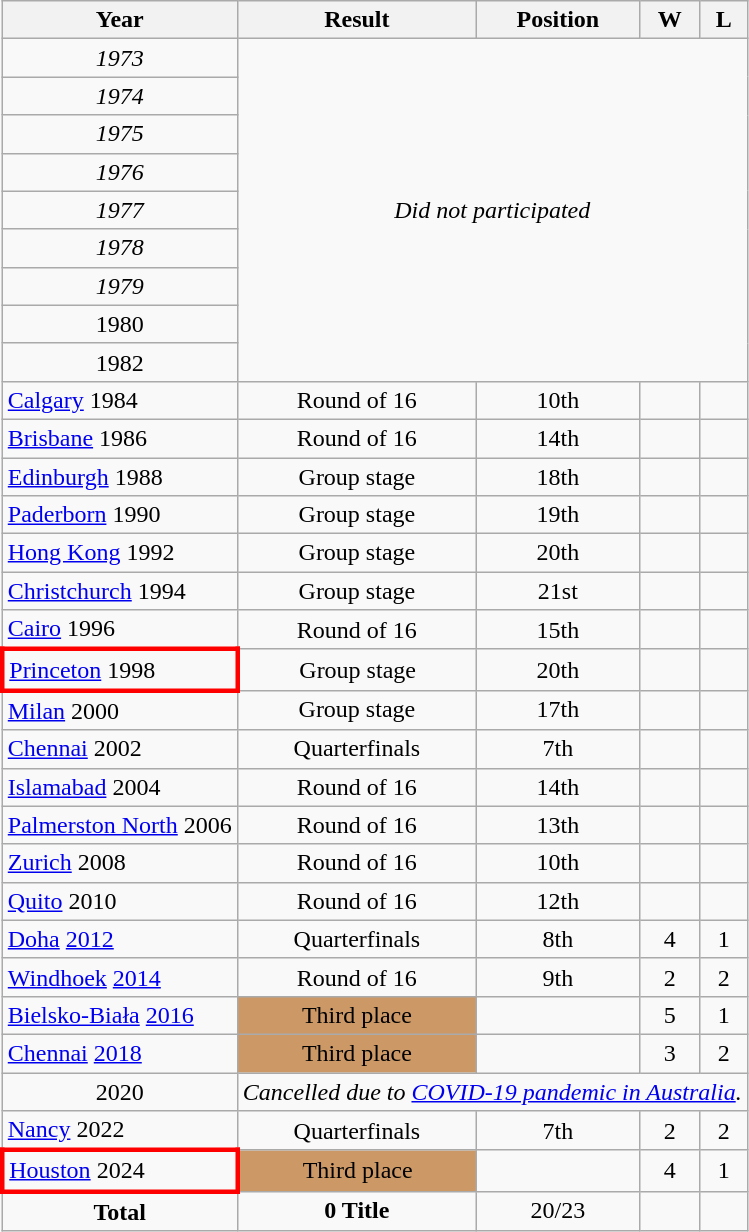<table class="wikitable" style="text-align: center;">
<tr>
<th>Year</th>
<th>Result</th>
<th>Position</th>
<th>W</th>
<th>L</th>
</tr>
<tr>
<td align="center"> <em>1973</em></td>
<td rowspan="9" colspan="4" align="center"><em>Did not participated</em></td>
</tr>
<tr>
<td align="center"> <em>1974</em></td>
</tr>
<tr>
<td align="center"> <em>1975</em></td>
</tr>
<tr>
<td align="center"> <em>1976</em></td>
</tr>
<tr>
<td align="center"> <em>1977</em></td>
</tr>
<tr>
<td align="center"> <em>1978</em></td>
</tr>
<tr>
<td align="center"> <em>1979</em></td>
</tr>
<tr>
<td align="center"> 1980</td>
</tr>
<tr>
<td align="center"> 1982</td>
</tr>
<tr>
<td align="left"> <a href='#'>Calgary</a> 1984</td>
<td>Round of 16</td>
<td>10th</td>
<td></td>
<td></td>
</tr>
<tr>
<td align="left"> <a href='#'>Brisbane</a> 1986</td>
<td>Round of 16</td>
<td>14th</td>
<td></td>
<td></td>
</tr>
<tr>
<td align="left"> <a href='#'>Edinburgh</a> 1988</td>
<td>Group stage</td>
<td>18th</td>
<td></td>
<td></td>
</tr>
<tr>
<td align="left"> <a href='#'>Paderborn</a> 1990</td>
<td>Group stage</td>
<td>19th</td>
<td></td>
<td></td>
</tr>
<tr>
<td align="left"> <a href='#'>Hong Kong</a> 1992</td>
<td>Group stage</td>
<td>20th</td>
<td></td>
<td></td>
</tr>
<tr>
<td align="left"> <a href='#'>Christchurch</a> 1994</td>
<td>Group stage</td>
<td>21st</td>
<td></td>
<td></td>
</tr>
<tr>
<td align="left"> <a href='#'>Cairo</a> 1996</td>
<td>Round of 16</td>
<td>15th</td>
<td></td>
<td></td>
</tr>
<tr>
<td style="border: 3px solid red" align="left"> <a href='#'>Princeton</a> 1998</td>
<td>Group stage</td>
<td>20th</td>
<td></td>
<td></td>
</tr>
<tr>
<td align="left"> <a href='#'>Milan</a> 2000</td>
<td>Group stage</td>
<td>17th</td>
<td></td>
<td></td>
</tr>
<tr>
<td align="left"> <a href='#'>Chennai</a> 2002</td>
<td>Quarterfinals</td>
<td>7th</td>
<td></td>
<td></td>
</tr>
<tr>
<td align="left"> <a href='#'>Islamabad</a> 2004</td>
<td>Round of 16</td>
<td>14th</td>
<td></td>
<td></td>
</tr>
<tr>
<td align="left"> <a href='#'>Palmerston North</a> 2006</td>
<td>Round of 16</td>
<td>13th</td>
<td></td>
<td></td>
</tr>
<tr>
<td align="left"> <a href='#'>Zurich</a> 2008</td>
<td>Round of 16</td>
<td>10th</td>
<td></td>
<td></td>
</tr>
<tr>
<td align="left"> <a href='#'>Quito</a> 2010</td>
<td>Round of 16</td>
<td>12th</td>
<td></td>
<td></td>
</tr>
<tr>
<td align="left"> <a href='#'>Doha</a> <a href='#'>2012</a></td>
<td>Quarterfinals</td>
<td>8th</td>
<td>4</td>
<td>1</td>
</tr>
<tr>
<td align="left"> <a href='#'>Windhoek</a> <a href='#'>2014</a></td>
<td>Round of 16</td>
<td>9th</td>
<td>2</td>
<td>2</td>
</tr>
<tr>
<td align="left"> <a href='#'>Bielsko-Biała</a> <a href='#'>2016</a></td>
<td style="background:#c96;">Third place</td>
<td></td>
<td>5</td>
<td>1</td>
</tr>
<tr>
<td align="left"> <a href='#'>Chennai</a> <a href='#'>2018</a></td>
<td style="background:#c96;">Third place</td>
<td></td>
<td>3</td>
<td>2</td>
</tr>
<tr>
<td align="center"> 2020</td>
<td colspan=5 style="text-align:"center"><em>Cancelled due to <a href='#'>COVID-19 pandemic in Australia</a>.</em></td>
</tr>
<tr>
<td align="left"> <a href='#'>Nancy</a> 2022</td>
<td>Quarterfinals</td>
<td>7th</td>
<td>2</td>
<td>2</td>
</tr>
<tr>
<td style="border: 3px solid red" align="left"> <a href='#'>Houston</a> 2024</td>
<td style="background:#c96;">Third place</td>
<td></td>
<td>4</td>
<td>1</td>
</tr>
<tr>
<td><strong>Total</strong></td>
<td><strong>0 Title</strong></td>
<td>20/23</td>
<td></td>
<td></td>
</tr>
</table>
